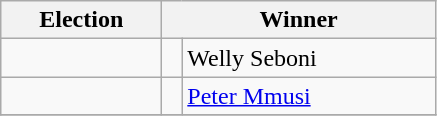<table class=wikitable>
<tr>
<th width=100>Election</th>
<th width=175 colspan=2>Winner</th>
</tr>
<tr>
<td></td>
<td bgcolor=></td>
<td>Welly Seboni</td>
</tr>
<tr>
<td></td>
<td bgcolor=></td>
<td><a href='#'>Peter Mmusi</a></td>
</tr>
<tr>
</tr>
</table>
